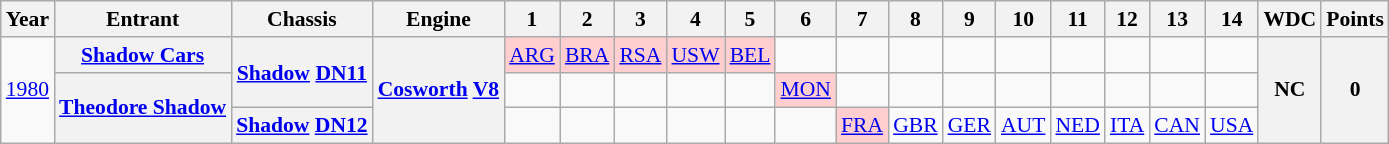<table class="wikitable" style="text-align:center; font-size:90%">
<tr>
<th>Year</th>
<th>Entrant</th>
<th>Chassis</th>
<th>Engine</th>
<th>1</th>
<th>2</th>
<th>3</th>
<th>4</th>
<th>5</th>
<th>6</th>
<th>7</th>
<th>8</th>
<th>9</th>
<th>10</th>
<th>11</th>
<th>12</th>
<th>13</th>
<th>14</th>
<th>WDC</th>
<th>Points</th>
</tr>
<tr>
<td rowspan=3><a href='#'>1980</a></td>
<th><a href='#'>Shadow Cars</a></th>
<th rowspan=2><a href='#'>Shadow</a>  <a href='#'>DN11</a></th>
<th rowspan=3><a href='#'>Cosworth</a> <a href='#'>V8</a></th>
<td style="background:#FFCFCF;"><a href='#'>ARG</a><br></td>
<td style="background:#FFCFCF;"><a href='#'>BRA</a><br></td>
<td style="background:#FFCFCF;"><a href='#'>RSA</a><br></td>
<td style="background:#FFCFCF;"><a href='#'>USW</a><br></td>
<td style="background:#FFCFCF;"><a href='#'>BEL</a><br></td>
<td></td>
<td></td>
<td></td>
<td></td>
<td></td>
<td></td>
<td></td>
<td></td>
<td></td>
<th rowspan=3>NC</th>
<th rowspan=3>0</th>
</tr>
<tr>
<th rowspan=2><a href='#'>Theodore Shadow</a></th>
<td></td>
<td></td>
<td></td>
<td></td>
<td></td>
<td style="background:#FFCFCF;"><a href='#'>MON</a><br></td>
<td></td>
<td></td>
<td></td>
<td></td>
<td></td>
<td></td>
<td></td>
<td></td>
</tr>
<tr>
<th><a href='#'>Shadow</a>  <a href='#'>DN12</a></th>
<td></td>
<td></td>
<td></td>
<td></td>
<td></td>
<td></td>
<td style="background:#FFCFCF;"><a href='#'>FRA</a><br></td>
<td><a href='#'>GBR</a></td>
<td><a href='#'>GER</a></td>
<td><a href='#'>AUT</a></td>
<td><a href='#'>NED</a></td>
<td><a href='#'>ITA</a></td>
<td><a href='#'>CAN</a></td>
<td><a href='#'>USA</a></td>
</tr>
</table>
